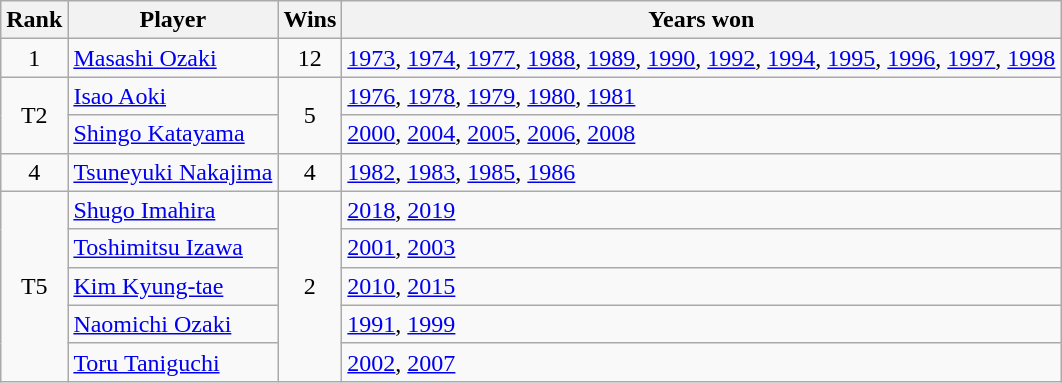<table class="wikitable" style="text-align:center">
<tr>
<th>Rank</th>
<th>Player</th>
<th>Wins</th>
<th>Years won</th>
</tr>
<tr>
<td>1</td>
<td align=left> <a href='#'>Masashi Ozaki</a></td>
<td>12</td>
<td><a href='#'>1973</a>, <a href='#'>1974</a>, <a href='#'>1977</a>, <a href='#'>1988</a>, <a href='#'>1989</a>, <a href='#'>1990</a>, <a href='#'>1992</a>, <a href='#'>1994</a>, <a href='#'>1995</a>, <a href='#'>1996</a>, <a href='#'>1997</a>, <a href='#'>1998</a></td>
</tr>
<tr>
<td rowspan=2>T2</td>
<td align=left> <a href='#'>Isao Aoki</a></td>
<td rowspan=2>5</td>
<td align=left><a href='#'>1976</a>, <a href='#'>1978</a>, <a href='#'>1979</a>, <a href='#'>1980</a>, <a href='#'>1981</a></td>
</tr>
<tr>
<td align=left> <a href='#'>Shingo Katayama</a></td>
<td align=left><a href='#'>2000</a>, <a href='#'>2004</a>, <a href='#'>2005</a>, <a href='#'>2006</a>, <a href='#'>2008</a></td>
</tr>
<tr>
<td>4</td>
<td align=left> <a href='#'>Tsuneyuki Nakajima</a></td>
<td>4</td>
<td align=left><a href='#'>1982</a>, <a href='#'>1983</a>, <a href='#'>1985</a>, <a href='#'>1986</a></td>
</tr>
<tr>
<td rowspan=5>T5</td>
<td align=left> <a href='#'>Shugo Imahira</a></td>
<td rowspan=5>2</td>
<td align=left><a href='#'>2018</a>,  <a href='#'>2019</a></td>
</tr>
<tr>
<td align=left> <a href='#'>Toshimitsu Izawa</a></td>
<td align=left><a href='#'>2001</a>, <a href='#'>2003</a></td>
</tr>
<tr>
<td align=left> <a href='#'>Kim Kyung-tae</a></td>
<td align=left><a href='#'>2010</a>, <a href='#'>2015</a></td>
</tr>
<tr>
<td align=left> <a href='#'>Naomichi Ozaki</a></td>
<td align=left><a href='#'>1991</a>, <a href='#'>1999</a></td>
</tr>
<tr>
<td align=left> <a href='#'>Toru Taniguchi</a></td>
<td align=left><a href='#'>2002</a>, <a href='#'>2007</a></td>
</tr>
</table>
